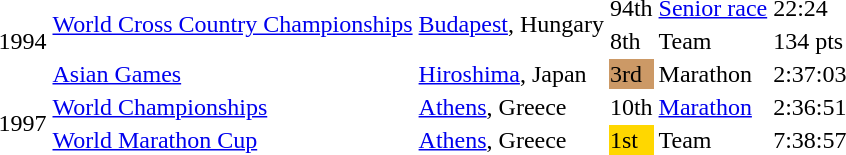<table>
<tr>
<td rowspan=3>1994</td>
<td rowspan=2><a href='#'>World Cross Country Championships</a></td>
<td rowspan=2><a href='#'>Budapest</a>, Hungary</td>
<td>94th</td>
<td><a href='#'>Senior race</a></td>
<td>22:24</td>
</tr>
<tr>
<td>8th</td>
<td>Team</td>
<td>134 pts</td>
</tr>
<tr>
<td><a href='#'>Asian Games</a></td>
<td><a href='#'>Hiroshima</a>, Japan</td>
<td bgcolor=cc9966>3rd</td>
<td>Marathon</td>
<td>2:37:03</td>
</tr>
<tr>
<td rowspan=2>1997</td>
<td><a href='#'>World Championships</a></td>
<td><a href='#'>Athens</a>, Greece</td>
<td>10th</td>
<td><a href='#'>Marathon</a></td>
<td>2:36:51</td>
</tr>
<tr>
<td><a href='#'>World Marathon Cup</a></td>
<td><a href='#'>Athens</a>, Greece</td>
<td bgcolor=gold>1st</td>
<td>Team</td>
<td>7:38:57</td>
</tr>
</table>
